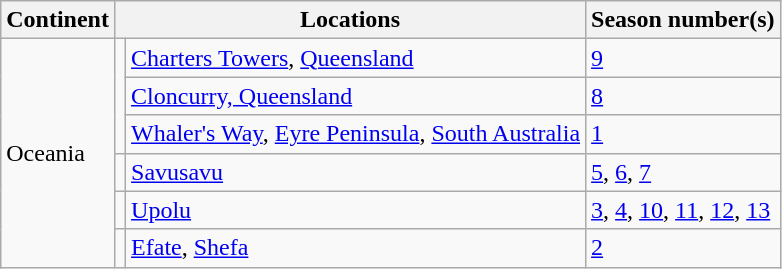<table class="wikitable">
<tr>
<th>Continent</th>
<th colspan="2">Locations</th>
<th>Season number(s)</th>
</tr>
<tr>
<td rowspan="6">Oceania</td>
<td rowspan="3"></td>
<td><a href='#'>Charters Towers</a>, <a href='#'>Queensland</a></td>
<td><a href='#'>9</a></td>
</tr>
<tr>
<td><a href='#'>Cloncurry, Queensland</a></td>
<td><a href='#'>8</a></td>
</tr>
<tr>
<td><a href='#'>Whaler's Way</a>, <a href='#'>Eyre Peninsula</a>, <a href='#'>South Australia</a></td>
<td><a href='#'>1</a></td>
</tr>
<tr>
<td></td>
<td><a href='#'>Savusavu</a></td>
<td><a href='#'>5</a>, <a href='#'>6</a>, <a href='#'>7</a></td>
</tr>
<tr>
<td></td>
<td><a href='#'>Upolu</a></td>
<td><a href='#'>3</a>, <a href='#'>4</a>, <a href='#'>10</a>, <a href='#'>11</a>, <a href='#'>12</a>, <a href='#'>13</a></td>
</tr>
<tr>
<td></td>
<td><a href='#'>Efate</a>, <a href='#'>Shefa</a></td>
<td><a href='#'>2</a></td>
</tr>
</table>
